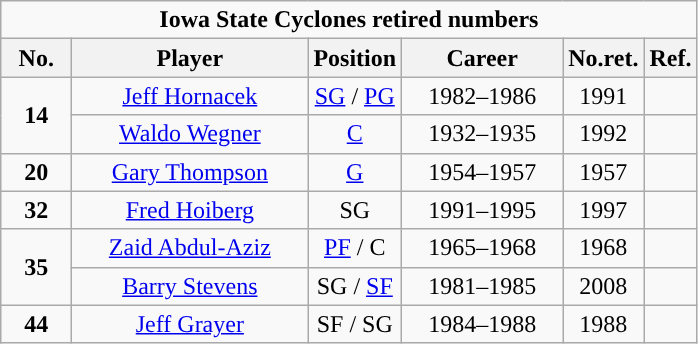<table class="wikitable sortable" style="text-align:center">
<tr>
<td colspan=6><strong>Iowa State Cyclones retired numbers</strong></td>
</tr>
<tr>
<th width=40px>No.</th>
<th width=150px>Player</th>
<th width=40px>Position</th>
<th width=100px>Career</th>
<th width=40px>No.ret.</th>
<th width=px>Ref.</th>
</tr>
<tr>
<td rowspan=2><strong>14</strong></td>
<td><a href='#'>Jeff Hornacek</a></td>
<td><a href='#'>SG</a> / <a href='#'>PG</a></td>
<td>1982–1986</td>
<td>1991</td>
<td></td>
</tr>
<tr>
<td><a href='#'>Waldo Wegner</a></td>
<td><a href='#'>C</a></td>
<td>1932–1935</td>
<td>1992</td>
<td></td>
</tr>
<tr>
<td><strong>20</strong></td>
<td><a href='#'>Gary Thompson</a></td>
<td><a href='#'>G</a></td>
<td>1954–1957</td>
<td>1957</td>
<td></td>
</tr>
<tr>
<td><strong>32</strong></td>
<td><a href='#'>Fred Hoiberg</a></td>
<td>SG</td>
<td>1991–1995</td>
<td>1997</td>
<td></td>
</tr>
<tr>
<td rowspan=2><strong>35</strong></td>
<td><a href='#'>Zaid Abdul-Aziz</a></td>
<td><a href='#'>PF</a> / C</td>
<td>1965–1968</td>
<td>1968</td>
<td></td>
</tr>
<tr>
<td><a href='#'>Barry Stevens</a></td>
<td>SG / <a href='#'>SF</a></td>
<td>1981–1985</td>
<td>2008</td>
<td></td>
</tr>
<tr>
<td><strong>44</strong></td>
<td><a href='#'>Jeff Grayer</a></td>
<td>SF / SG</td>
<td>1984–1988</td>
<td>1988</td>
<td></td>
</tr>
</table>
